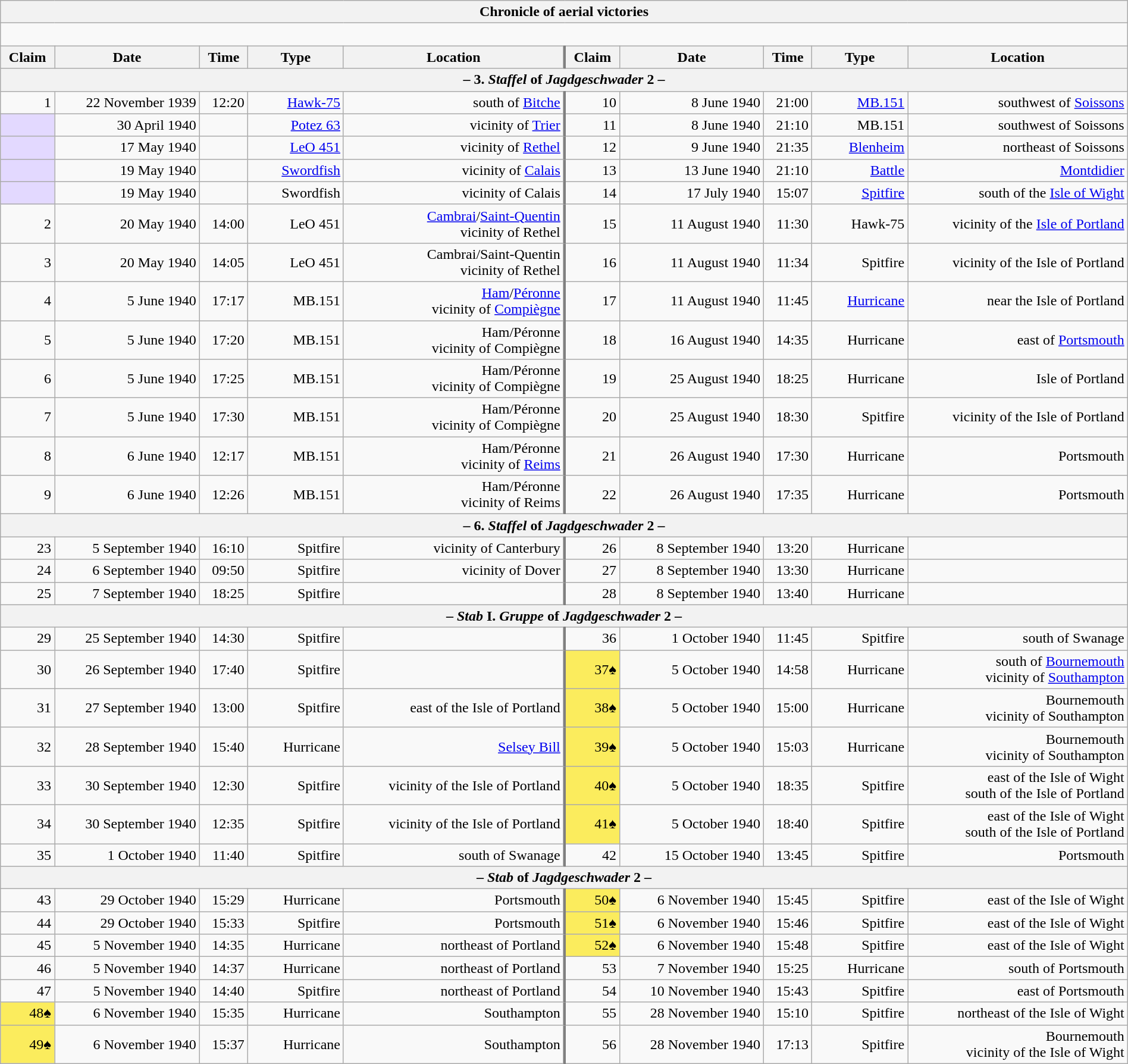<table class="wikitable plainrowheaders collapsible" style="margin-left: auto; margin-right: auto; border: none; text-align:right; width: 100%;">
<tr>
<th colspan="10">Chronicle of aerial victories</th>
</tr>
<tr>
<td colspan="10" style="text-align: left;"><br>
</td>
</tr>
<tr>
<th scope="col">Claim</th>
<th scope="col">Date</th>
<th scope="col">Time</th>
<th scope="col" width="100px">Type</th>
<th scope="col">Location</th>
<th scope="col" style="border-left: 3px solid grey;">Claim</th>
<th scope="col">Date</th>
<th scope="col">Time</th>
<th scope="col" width="100px">Type</th>
<th scope="col">Location</th>
</tr>
<tr>
<th colspan="10">– 3. <em>Staffel</em> of <em>Jagdgeschwader</em> 2 –</th>
</tr>
<tr>
<td>1</td>
<td>22 November 1939</td>
<td>12:20</td>
<td><a href='#'>Hawk-75</a></td>
<td>south of <a href='#'>Bitche</a></td>
<td style="border-left: 3px solid grey;">10</td>
<td>8 June 1940</td>
<td>21:00</td>
<td><a href='#'>MB.151</a></td>
<td>southwest of <a href='#'>Soissons</a></td>
</tr>
<tr>
<td style="background:#e3d9ff;"></td>
<td>30 April 1940</td>
<td></td>
<td><a href='#'>Potez 63</a></td>
<td>vicinity of <a href='#'>Trier</a></td>
<td style="border-left: 3px solid grey;">11</td>
<td>8 June 1940</td>
<td>21:10</td>
<td>MB.151</td>
<td>southwest of Soissons</td>
</tr>
<tr>
<td style="background:#e3d9ff;"></td>
<td>17 May 1940</td>
<td></td>
<td><a href='#'>LeO 451</a></td>
<td>vicinity of <a href='#'>Rethel</a></td>
<td style="border-left: 3px solid grey;">12</td>
<td>9 June 1940</td>
<td>21:35</td>
<td><a href='#'>Blenheim</a></td>
<td>northeast of Soissons</td>
</tr>
<tr>
<td style="background:#e3d9ff;"></td>
<td>19 May 1940</td>
<td></td>
<td><a href='#'>Swordfish</a></td>
<td>vicinity of <a href='#'>Calais</a></td>
<td style="border-left: 3px solid grey;">13</td>
<td>13 June 1940</td>
<td>21:10</td>
<td><a href='#'>Battle</a></td>
<td><a href='#'>Montdidier</a></td>
</tr>
<tr>
<td style="background:#e3d9ff;"></td>
<td>19 May 1940</td>
<td></td>
<td>Swordfish</td>
<td>vicinity of Calais</td>
<td style="border-left: 3px solid grey;">14</td>
<td>17 July 1940</td>
<td>15:07</td>
<td><a href='#'>Spitfire</a></td>
<td>south of the <a href='#'>Isle of Wight</a></td>
</tr>
<tr>
<td>2</td>
<td>20 May 1940</td>
<td>14:00</td>
<td>LeO 451</td>
<td><a href='#'>Cambrai</a>/<a href='#'>Saint-Quentin</a><br>vicinity of Rethel</td>
<td style="border-left: 3px solid grey;">15</td>
<td>11 August 1940</td>
<td>11:30</td>
<td>Hawk-75</td>
<td>vicinity of the <a href='#'>Isle of Portland</a></td>
</tr>
<tr>
<td>3</td>
<td>20 May 1940</td>
<td>14:05</td>
<td>LeO 451</td>
<td>Cambrai/Saint-Quentin<br>vicinity of Rethel</td>
<td style="border-left: 3px solid grey;">16</td>
<td>11 August 1940</td>
<td>11:34</td>
<td>Spitfire</td>
<td>vicinity of the Isle of Portland</td>
</tr>
<tr>
<td>4</td>
<td>5 June 1940</td>
<td>17:17</td>
<td>MB.151</td>
<td><a href='#'>Ham</a>/<a href='#'>Péronne</a><br>vicinity of <a href='#'>Compiègne</a></td>
<td style="border-left: 3px solid grey;">17</td>
<td>11 August 1940</td>
<td>11:45</td>
<td><a href='#'>Hurricane</a></td>
<td> near the Isle of Portland</td>
</tr>
<tr>
<td>5</td>
<td>5 June 1940</td>
<td>17:20</td>
<td>MB.151</td>
<td>Ham/Péronne<br>vicinity of Compiègne</td>
<td style="border-left: 3px solid grey;">18</td>
<td>16 August 1940</td>
<td>14:35</td>
<td>Hurricane</td>
<td>east of <a href='#'>Portsmouth</a></td>
</tr>
<tr>
<td>6</td>
<td>5 June 1940</td>
<td>17:25</td>
<td>MB.151</td>
<td>Ham/Péronne<br>vicinity of Compiègne</td>
<td style="border-left: 3px solid grey;">19</td>
<td>25 August 1940</td>
<td>18:25</td>
<td>Hurricane</td>
<td>Isle of Portland</td>
</tr>
<tr>
<td>7</td>
<td>5 June 1940</td>
<td>17:30</td>
<td>MB.151</td>
<td>Ham/Péronne<br>vicinity of Compiègne</td>
<td style="border-left: 3px solid grey;">20</td>
<td>25 August 1940</td>
<td>18:30</td>
<td>Spitfire</td>
<td>vicinity of the Isle of Portland</td>
</tr>
<tr>
<td>8</td>
<td>6 June 1940</td>
<td>12:17</td>
<td>MB.151</td>
<td>Ham/Péronne<br>vicinity of <a href='#'>Reims</a></td>
<td style="border-left: 3px solid grey;">21</td>
<td>26 August 1940</td>
<td>17:30</td>
<td>Hurricane</td>
<td>Portsmouth</td>
</tr>
<tr>
<td>9</td>
<td>6 June 1940</td>
<td>12:26</td>
<td>MB.151</td>
<td>Ham/Péronne<br>vicinity of Reims</td>
<td style="border-left: 3px solid grey;">22</td>
<td>26 August 1940</td>
<td>17:35</td>
<td>Hurricane</td>
<td>Portsmouth</td>
</tr>
<tr>
<th colspan="10">– 6. <em>Staffel</em> of <em>Jagdgeschwader</em> 2 –</th>
</tr>
<tr>
<td>23</td>
<td>5 September 1940</td>
<td>16:10</td>
<td>Spitfire</td>
<td>vicinity of Canterbury</td>
<td style="border-left: 3px solid grey;">26</td>
<td>8 September 1940</td>
<td>13:20</td>
<td>Hurricane</td>
<td></td>
</tr>
<tr>
<td>24</td>
<td>6 September 1940</td>
<td>09:50</td>
<td>Spitfire</td>
<td>vicinity of Dover</td>
<td style="border-left: 3px solid grey;">27</td>
<td>8 September 1940</td>
<td>13:30</td>
<td>Hurricane</td>
<td></td>
</tr>
<tr>
<td>25</td>
<td>7 September 1940</td>
<td>18:25</td>
<td>Spitfire</td>
<td></td>
<td style="border-left: 3px solid grey;">28</td>
<td>8 September 1940</td>
<td>13:40</td>
<td>Hurricane</td>
<td></td>
</tr>
<tr>
<th colspan="10">– <em>Stab</em> I. <em>Gruppe</em> of <em>Jagdgeschwader</em> 2 –</th>
</tr>
<tr>
<td>29</td>
<td>25 September 1940</td>
<td>14:30</td>
<td>Spitfire</td>
<td></td>
<td style="border-left: 3px solid grey;">36</td>
<td>1 October 1940</td>
<td>11:45</td>
<td>Spitfire</td>
<td>south of Swanage</td>
</tr>
<tr>
<td>30</td>
<td>26 September 1940</td>
<td>17:40</td>
<td>Spitfire</td>
<td></td>
<td style="border-left: 3px solid grey; background:#fbec5d;">37♠</td>
<td>5 October 1940</td>
<td>14:58</td>
<td>Hurricane</td>
<td>south of <a href='#'>Bournemouth</a><br>vicinity of <a href='#'>Southampton</a></td>
</tr>
<tr>
<td>31</td>
<td>27 September 1940</td>
<td>13:00</td>
<td>Spitfire</td>
<td>east of the Isle of Portland</td>
<td style="border-left: 3px solid grey; background:#fbec5d;">38♠</td>
<td>5 October 1940</td>
<td>15:00</td>
<td>Hurricane</td>
<td>Bournemouth<br>vicinity of Southampton</td>
</tr>
<tr>
<td>32</td>
<td>28 September 1940</td>
<td>15:40</td>
<td>Hurricane</td>
<td><a href='#'>Selsey Bill</a></td>
<td style="border-left: 3px solid grey; background:#fbec5d;">39♠</td>
<td>5 October 1940</td>
<td>15:03</td>
<td>Hurricane</td>
<td>Bournemouth<br>vicinity of Southampton</td>
</tr>
<tr>
<td>33</td>
<td>30 September 1940</td>
<td>12:30</td>
<td>Spitfire</td>
<td>vicinity of the Isle of Portland</td>
<td style="border-left: 3px solid grey; background:#fbec5d;">40♠</td>
<td>5 October 1940</td>
<td>18:35</td>
<td>Spitfire</td>
<td>east of the Isle of Wight<br>south of the Isle of Portland</td>
</tr>
<tr>
<td>34</td>
<td>30 September 1940</td>
<td>12:35</td>
<td>Spitfire</td>
<td>vicinity of the Isle of Portland</td>
<td style="border-left: 3px solid grey; background:#fbec5d;">41♠</td>
<td>5 October 1940</td>
<td>18:40</td>
<td>Spitfire</td>
<td>east of the Isle of Wight<br>south of the Isle of Portland</td>
</tr>
<tr>
<td>35</td>
<td>1 October 1940</td>
<td>11:40</td>
<td>Spitfire</td>
<td>south of Swanage</td>
<td style="border-left: 3px solid grey;">42</td>
<td>15 October 1940</td>
<td>13:45</td>
<td>Spitfire</td>
<td>Portsmouth</td>
</tr>
<tr>
<th colspan="10">– <em>Stab</em> of <em>Jagdgeschwader</em> 2 –</th>
</tr>
<tr>
<td>43</td>
<td>29 October 1940</td>
<td>15:29</td>
<td>Hurricane</td>
<td>Portsmouth</td>
<td style="border-left: 3px solid grey; background:#fbec5d;">50♠</td>
<td>6 November 1940</td>
<td>15:45</td>
<td>Spitfire</td>
<td>east of the Isle of Wight</td>
</tr>
<tr>
<td>44</td>
<td>29 October 1940</td>
<td>15:33</td>
<td>Spitfire</td>
<td>Portsmouth</td>
<td style="border-left: 3px solid grey; background:#fbec5d;">51♠</td>
<td>6 November 1940</td>
<td>15:46</td>
<td>Spitfire</td>
<td>east of the Isle of Wight</td>
</tr>
<tr>
<td>45</td>
<td>5 November 1940</td>
<td>14:35</td>
<td>Hurricane</td>
<td>northeast of Portland</td>
<td style="border-left: 3px solid grey; background:#fbec5d;">52♠</td>
<td>6 November 1940</td>
<td>15:48</td>
<td>Spitfire</td>
<td>east of the Isle of Wight</td>
</tr>
<tr>
<td>46</td>
<td>5 November 1940</td>
<td>14:37</td>
<td>Hurricane</td>
<td>northeast of Portland</td>
<td style="border-left: 3px solid grey;">53</td>
<td>7 November 1940</td>
<td>15:25</td>
<td>Hurricane</td>
<td>south of Portsmouth</td>
</tr>
<tr>
<td>47</td>
<td>5 November 1940</td>
<td>14:40</td>
<td>Spitfire</td>
<td>northeast of Portland</td>
<td style="border-left: 3px solid grey;">54</td>
<td>10 November 1940</td>
<td>15:43</td>
<td>Spitfire</td>
<td>east of Portsmouth</td>
</tr>
<tr>
<td style="background:#fbec5d;">48♠</td>
<td>6 November 1940</td>
<td>15:35</td>
<td>Hurricane</td>
<td>Southampton</td>
<td style="border-left: 3px solid grey;">55</td>
<td>28 November 1940</td>
<td>15:10</td>
<td>Spitfire</td>
<td>northeast of the Isle of Wight</td>
</tr>
<tr>
<td style="background:#fbec5d;">49♠</td>
<td>6 November 1940</td>
<td>15:37</td>
<td>Hurricane</td>
<td>Southampton</td>
<td style="border-left: 3px solid grey;">56</td>
<td>28 November 1940</td>
<td>17:13</td>
<td>Spitfire</td>
<td>Bournemouth<br>vicinity of the Isle of Wight</td>
</tr>
</table>
